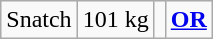<table class = "wikitable" style="text-align:center;">
<tr>
<td>Snatch</td>
<td>101 kg</td>
<td align=left></td>
<td><strong><a href='#'>OR</a></strong></td>
</tr>
</table>
